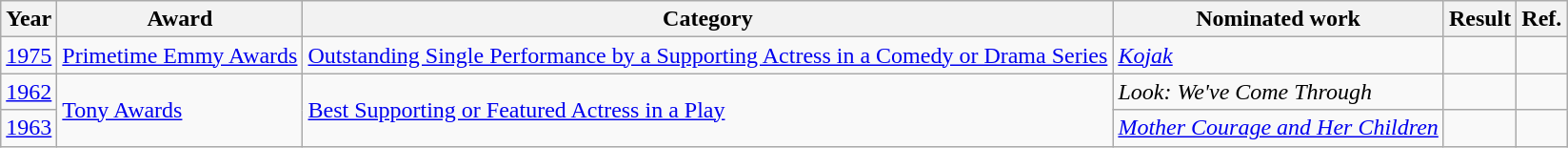<table class="wikitable plainrowheaders">
<tr>
<th>Year</th>
<th>Award</th>
<th>Category</th>
<th>Nominated work</th>
<th>Result</th>
<th>Ref.</th>
</tr>
<tr>
<td><a href='#'>1975</a></td>
<td><a href='#'>Primetime Emmy Awards</a></td>
<td><a href='#'>Outstanding Single Performance by a Supporting Actress in a Comedy or Drama Series</a></td>
<td><em><a href='#'>Kojak</a></em> </td>
<td></td>
<td align="center"></td>
</tr>
<tr>
<td><a href='#'>1962</a></td>
<td rowspan="2"><a href='#'>Tony Awards</a></td>
<td rowspan="2"><a href='#'>Best Supporting or Featured Actress in a Play</a></td>
<td><em>Look: We've Come Through</em></td>
<td></td>
<td align="center"></td>
</tr>
<tr>
<td><a href='#'>1963</a></td>
<td><em><a href='#'>Mother Courage and Her Children</a></em></td>
<td></td>
<td align="center"></td>
</tr>
</table>
